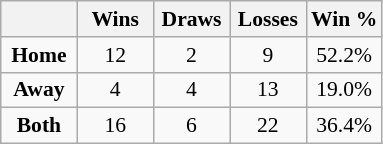<table class="wikitable floatright" style="font-size: 90%; text-align: center;">
<tr>
<th style="width:20%"></th>
<th style="width:20%">Wins</th>
<th style="width:20%">Draws</th>
<th style="width:20%">Losses</th>
<th style="width:20%">Win %</th>
</tr>
<tr>
<td><strong>Home</strong></td>
<td>12</td>
<td>2</td>
<td>9</td>
<td>52.2%</td>
</tr>
<tr>
<td><strong>Away</strong></td>
<td>4</td>
<td>4</td>
<td>13</td>
<td>19.0%</td>
</tr>
<tr>
<td><strong>Both</strong></td>
<td>16</td>
<td>6</td>
<td>22</td>
<td>36.4%</td>
</tr>
</table>
